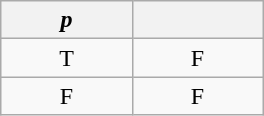<table class="wikitable" style="margin:1em auto; text-align:center;">
<tr>
<th style="width:80px"><em>p</em></th>
<th style="width:80px"></th>
</tr>
<tr>
<td>T</td>
<td>F</td>
</tr>
<tr>
<td>F</td>
<td>F</td>
</tr>
</table>
